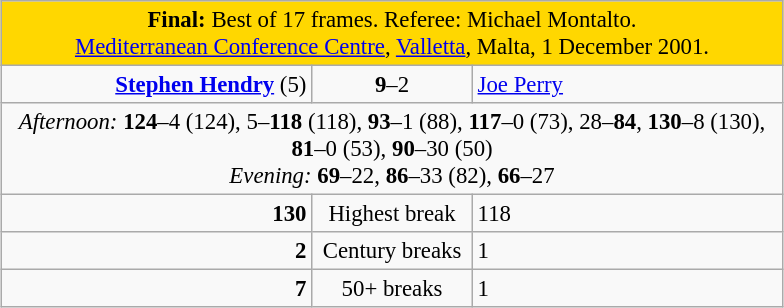<table class="wikitable" style="font-size: 95%; margin: 1em auto 1em auto;">
<tr>
<td colspan="3" align="center" bgcolor="#ffd700"><strong>Final:</strong> Best of 17 frames. Referee: Michael Montalto.<br><a href='#'>Mediterranean Conference Centre</a>, <a href='#'>Valletta</a>, Malta, 1 December 2001.</td>
</tr>
<tr>
<td width="200" align="right"><strong><a href='#'>Stephen Hendry</a></strong> (5)<br></td>
<td width="100" align="center"><strong>9</strong>–2</td>
<td width="200"><a href='#'>Joe Perry</a><br></td>
</tr>
<tr>
<td colspan="3" align="center" style="font-size: 100%"><em>Afternoon:</em> <strong>124</strong>–4 (124), 5–<strong>118</strong> (118), <strong>93</strong>–1 (88), <strong>117</strong>–0 (73), 28–<strong>84</strong>, <strong>130</strong>–8 (130), <strong>81</strong>–0 (53), <strong>90</strong>–30 (50)<br><em>Evening:</em> <strong>69</strong>–22, <strong>86</strong>–33 (82), <strong>66</strong>–27</td>
</tr>
<tr>
<td align="right"><strong>130</strong></td>
<td align="center">Highest break</td>
<td align="left">118</td>
</tr>
<tr>
<td align="right"><strong>2</strong></td>
<td align="center">Century breaks</td>
<td align="left">1</td>
</tr>
<tr>
<td align="right"><strong>7</strong></td>
<td align="center">50+ breaks</td>
<td align="left">1</td>
</tr>
</table>
